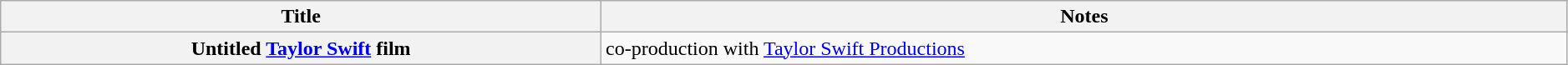<table class="wikitable plainrowheaders sortable" style="width:99%;">
<tr>
<th scope="col">Title</th>
<th scope="col" class="unsortable">Notes</th>
</tr>
<tr>
<th scope="row">Untitled <a href='#'>Taylor Swift</a> film</th>
<td>co-production with <a href='#'>Taylor Swift Productions</a></td>
</tr>
</table>
